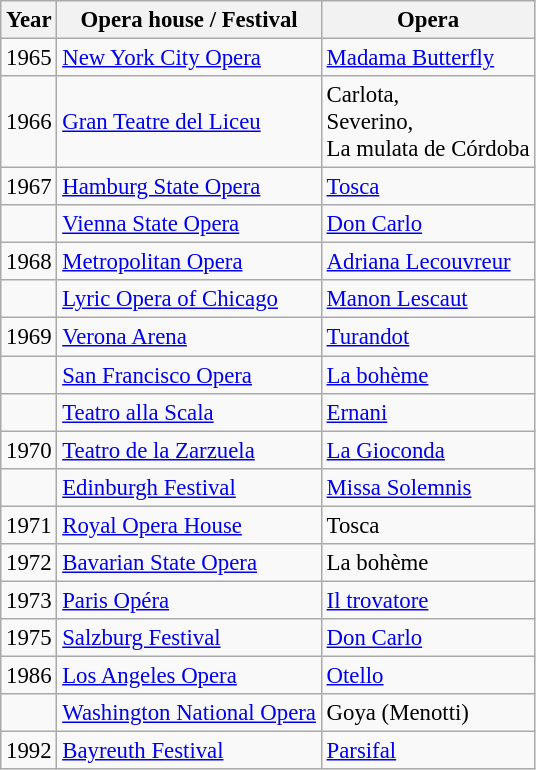<table class="wikitable" style="font-size:95%;">
<tr>
<th>Year</th>
<th>Opera house / Festival</th>
<th>Opera</th>
</tr>
<tr>
<td>1965</td>
<td><a href='#'>New York City Opera</a></td>
<td><a href='#'>Madama Butterfly</a></td>
</tr>
<tr>
<td>1966</td>
<td><a href='#'>Gran Teatre del Liceu</a></td>
<td>Carlota,<br>Severino,<br>La mulata de Córdoba</td>
</tr>
<tr>
<td>1967</td>
<td><a href='#'>Hamburg State Opera</a></td>
<td><a href='#'>Tosca</a></td>
</tr>
<tr>
<td></td>
<td><a href='#'>Vienna State Opera</a></td>
<td><a href='#'>Don Carlo</a></td>
</tr>
<tr>
<td>1968</td>
<td><a href='#'>Metropolitan Opera</a></td>
<td><a href='#'>Adriana Lecouvreur</a></td>
</tr>
<tr>
<td></td>
<td><a href='#'>Lyric Opera of Chicago</a></td>
<td><a href='#'>Manon Lescaut</a></td>
</tr>
<tr>
<td>1969</td>
<td><a href='#'>Verona Arena</a></td>
<td><a href='#'>Turandot</a></td>
</tr>
<tr>
<td></td>
<td><a href='#'>San Francisco Opera</a></td>
<td><a href='#'>La bohème</a></td>
</tr>
<tr>
<td></td>
<td><a href='#'>Teatro alla Scala</a></td>
<td><a href='#'>Ernani</a></td>
</tr>
<tr>
<td>1970</td>
<td><a href='#'>Teatro de la Zarzuela</a></td>
<td><a href='#'>La Gioconda</a></td>
</tr>
<tr>
<td></td>
<td><a href='#'>Edinburgh Festival</a></td>
<td><a href='#'>Missa Solemnis</a></td>
</tr>
<tr>
<td>1971</td>
<td><a href='#'>Royal Opera House</a></td>
<td>Tosca</td>
</tr>
<tr>
<td>1972</td>
<td><a href='#'>Bavarian State Opera</a></td>
<td>La bohème</td>
</tr>
<tr>
<td>1973</td>
<td><a href='#'>Paris Opéra</a></td>
<td><a href='#'>Il trovatore</a></td>
</tr>
<tr>
<td>1975</td>
<td><a href='#'>Salzburg Festival</a></td>
<td><a href='#'>Don Carlo</a></td>
</tr>
<tr>
<td>1986</td>
<td><a href='#'>Los Angeles Opera</a></td>
<td><a href='#'>Otello</a></td>
</tr>
<tr>
<td></td>
<td><a href='#'>Washington National Opera</a></td>
<td>Goya (Menotti)</td>
</tr>
<tr>
<td>1992</td>
<td><a href='#'>Bayreuth Festival</a></td>
<td><a href='#'>Parsifal</a></td>
</tr>
</table>
